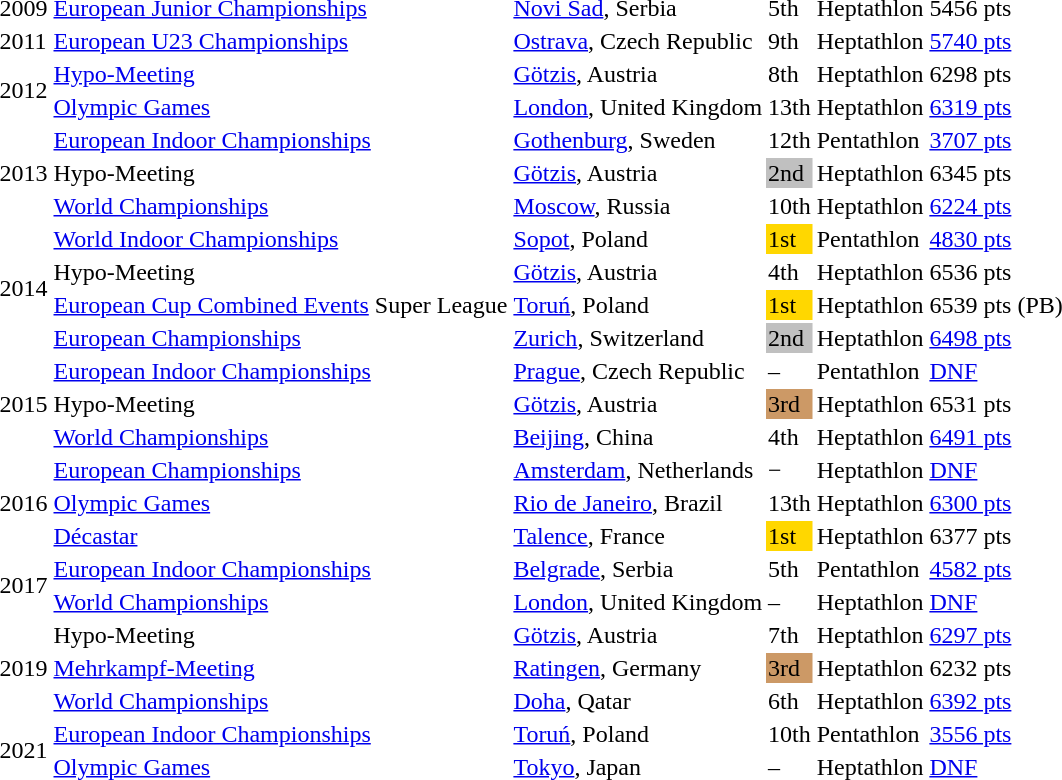<table>
<tr>
<td>2009</td>
<td><a href='#'>European Junior Championships</a></td>
<td><a href='#'>Novi Sad</a>, Serbia</td>
<td>5th</td>
<td>Heptathlon</td>
<td>5456 pts</td>
</tr>
<tr>
<td>2011</td>
<td><a href='#'>European U23 Championships</a></td>
<td><a href='#'>Ostrava</a>, Czech Republic</td>
<td>9th</td>
<td>Heptathlon</td>
<td><a href='#'>5740 pts</a></td>
</tr>
<tr>
<td rowspan=2>2012</td>
<td><a href='#'>Hypo-Meeting</a></td>
<td><a href='#'>Götzis</a>, Austria</td>
<td>8th</td>
<td>Heptathlon</td>
<td>6298 pts</td>
</tr>
<tr>
<td><a href='#'>Olympic Games</a></td>
<td><a href='#'>London</a>, United Kingdom</td>
<td>13th</td>
<td>Heptathlon</td>
<td><a href='#'>6319 pts</a></td>
</tr>
<tr>
<td rowspan=3>2013</td>
<td><a href='#'>European Indoor Championships</a></td>
<td><a href='#'>Gothenburg</a>, Sweden</td>
<td>12th</td>
<td>Pentathlon</td>
<td><a href='#'>3707 pts</a></td>
</tr>
<tr>
<td>Hypo-Meeting</td>
<td><a href='#'>Götzis</a>, Austria</td>
<td bgcolor=silver>2nd</td>
<td>Heptathlon</td>
<td>6345 pts</td>
</tr>
<tr>
<td><a href='#'>World Championships</a></td>
<td><a href='#'>Moscow</a>, Russia</td>
<td>10th</td>
<td>Heptathlon</td>
<td><a href='#'>6224 pts</a></td>
</tr>
<tr>
<td rowspan=4>2014</td>
<td><a href='#'>World Indoor Championships</a></td>
<td><a href='#'>Sopot</a>, Poland</td>
<td bgcolor=gold>1st</td>
<td>Pentathlon</td>
<td><a href='#'>4830 pts</a></td>
</tr>
<tr>
<td>Hypo-Meeting</td>
<td><a href='#'>Götzis</a>, Austria</td>
<td>4th</td>
<td>Heptathlon</td>
<td>6536 pts</td>
</tr>
<tr>
<td><a href='#'>European Cup Combined Events</a> Super League</td>
<td><a href='#'>Toruń</a>, Poland</td>
<td bgcolor=gold>1st</td>
<td>Heptathlon</td>
<td>6539 pts (PB)</td>
</tr>
<tr>
<td><a href='#'>European Championships</a></td>
<td><a href='#'>Zurich</a>, Switzerland</td>
<td bgcolor=silver>2nd</td>
<td>Heptathlon</td>
<td><a href='#'>6498 pts</a></td>
</tr>
<tr>
<td rowspan=3>2015</td>
<td><a href='#'>European Indoor Championships</a></td>
<td><a href='#'>Prague</a>, Czech Republic</td>
<td>–</td>
<td>Pentathlon</td>
<td><a href='#'>DNF</a></td>
</tr>
<tr>
<td>Hypo-Meeting</td>
<td><a href='#'>Götzis</a>, Austria</td>
<td bgcolor=cc9966>3rd</td>
<td>Heptathlon</td>
<td>6531 pts</td>
</tr>
<tr>
<td><a href='#'>World Championships</a></td>
<td><a href='#'>Beijing</a>, China</td>
<td>4th</td>
<td>Heptathlon</td>
<td><a href='#'>6491 pts</a></td>
</tr>
<tr>
<td rowspan=3>2016</td>
<td><a href='#'>European Championships</a></td>
<td><a href='#'>Amsterdam</a>, Netherlands</td>
<td>−</td>
<td>Heptathlon</td>
<td><a href='#'>DNF</a></td>
</tr>
<tr>
<td><a href='#'>Olympic Games</a></td>
<td><a href='#'>Rio de Janeiro</a>, Brazil</td>
<td>13th</td>
<td>Heptathlon</td>
<td><a href='#'>6300 pts</a></td>
</tr>
<tr>
<td><a href='#'>Décastar</a></td>
<td><a href='#'>Talence</a>, France</td>
<td bgcolor=gold>1st</td>
<td>Heptathlon</td>
<td>6377 pts</td>
</tr>
<tr>
<td rowspan=2>2017</td>
<td><a href='#'>European Indoor Championships</a></td>
<td><a href='#'>Belgrade</a>, Serbia</td>
<td>5th</td>
<td>Pentathlon</td>
<td><a href='#'>4582 pts</a></td>
</tr>
<tr>
<td><a href='#'>World Championships</a></td>
<td><a href='#'>London</a>, United Kingdom</td>
<td>–</td>
<td>Heptathlon</td>
<td><a href='#'>DNF</a></td>
</tr>
<tr>
<td rowspan=3>2019</td>
<td>Hypo-Meeting</td>
<td><a href='#'>Götzis</a>, Austria</td>
<td>7th</td>
<td>Heptathlon</td>
<td><a href='#'>6297 pts</a></td>
</tr>
<tr>
<td><a href='#'>Mehrkampf-Meeting</a></td>
<td><a href='#'>Ratingen</a>, Germany</td>
<td bgcolor=cc9966>3rd</td>
<td>Heptathlon</td>
<td>6232 pts</td>
</tr>
<tr>
<td><a href='#'>World Championships</a></td>
<td><a href='#'>Doha</a>, Qatar</td>
<td>6th</td>
<td>Heptathlon</td>
<td><a href='#'>6392 pts</a></td>
</tr>
<tr>
<td rowspan=2>2021</td>
<td><a href='#'>European Indoor Championships</a></td>
<td><a href='#'>Toruń</a>, Poland</td>
<td>10th</td>
<td>Pentathlon</td>
<td><a href='#'>3556 pts</a></td>
</tr>
<tr>
<td><a href='#'>Olympic Games</a></td>
<td><a href='#'>Tokyo</a>, Japan</td>
<td>–</td>
<td>Heptathlon</td>
<td><a href='#'>DNF</a></td>
</tr>
</table>
